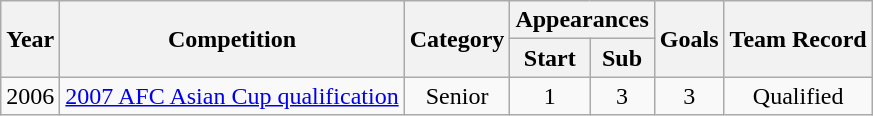<table class="wikitable" style="text-align: center;">
<tr>
<th rowspan="2">Year</th>
<th rowspan="2">Competition</th>
<th rowspan="2">Category</th>
<th colspan="2">Appearances</th>
<th rowspan="2">Goals</th>
<th rowspan="2">Team Record</th>
</tr>
<tr>
<th>Start</th>
<th>Sub</th>
</tr>
<tr>
<td>2006</td>
<td><a href='#'>2007 AFC Asian Cup qualification</a></td>
<td>Senior</td>
<td>1</td>
<td>3</td>
<td>3</td>
<td>Qualified</td>
</tr>
</table>
